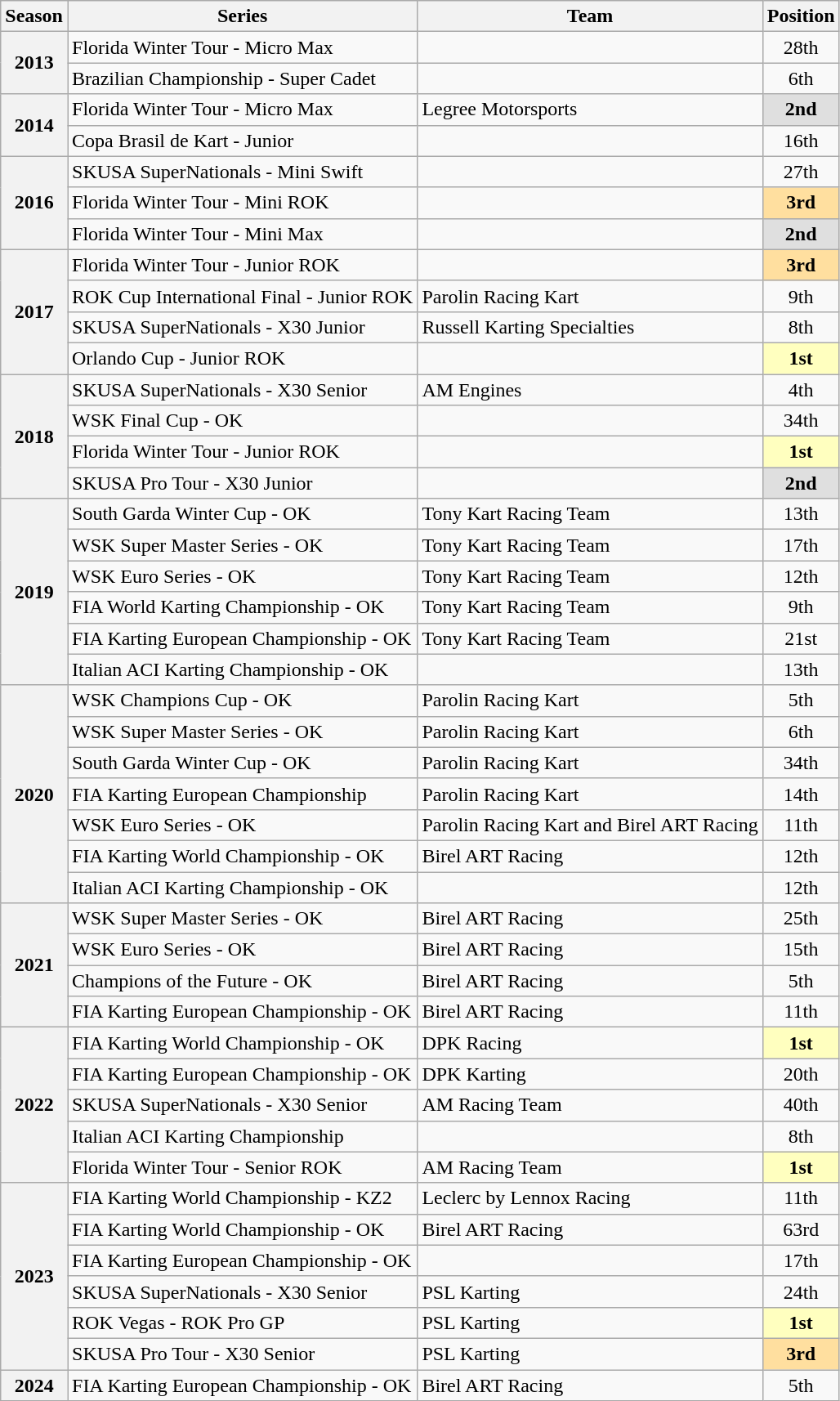<table class="wikitable">
<tr>
<th>Season</th>
<th>Series</th>
<th>Team</th>
<th>Position</th>
</tr>
<tr>
<th rowspan="2"><strong>2013</strong></th>
<td>Florida Winter Tour - Micro Max</td>
<td></td>
<td align="center">28th</td>
</tr>
<tr>
<td>Brazilian Championship - Super Cadet</td>
<td></td>
<td align="center">6th</td>
</tr>
<tr>
<th rowspan="2"><strong>2014</strong></th>
<td>Florida Winter Tour - Micro Max</td>
<td>Legree Motorsports</td>
<td align="center" style="background:#DFDFDF;"><strong>2nd</strong></td>
</tr>
<tr>
<td>Copa Brasil de Kart - Junior</td>
<td></td>
<td align="center">16th</td>
</tr>
<tr>
<th rowspan="3"><strong>2016</strong></th>
<td>SKUSA SuperNationals - Mini Swift</td>
<td></td>
<td align="center">27th</td>
</tr>
<tr>
<td>Florida Winter Tour - Mini ROK</td>
<td></td>
<td align="center" style="background:#FFDF9F;"><strong>3rd</strong></td>
</tr>
<tr>
<td>Florida Winter Tour - Mini Max</td>
<td></td>
<td align="center" style="background:#DFDFDF;"><strong>2nd</strong></td>
</tr>
<tr>
<th rowspan="4"><strong>2017</strong></th>
<td>Florida Winter Tour - Junior ROK</td>
<td></td>
<td align="center" style="background:#FFDF9F;"><strong>3rd</strong></td>
</tr>
<tr>
<td>ROK Cup International Final - Junior ROK</td>
<td>Parolin Racing Kart</td>
<td align="center">9th</td>
</tr>
<tr>
<td>SKUSA SuperNationals - X30 Junior</td>
<td>Russell Karting Specialties</td>
<td align="center">8th</td>
</tr>
<tr>
<td>Orlando Cup - Junior ROK</td>
<td></td>
<td align="center" style="background:#FFFFBF;"><strong>1st</strong></td>
</tr>
<tr>
<th rowspan="4"><strong>2018</strong></th>
<td>SKUSA SuperNationals - X30 Senior</td>
<td>AM Engines</td>
<td align="center">4th</td>
</tr>
<tr>
<td>WSK Final Cup - OK</td>
<td></td>
<td align="center">34th</td>
</tr>
<tr>
<td>Florida Winter Tour - Junior ROK</td>
<td></td>
<td align="center" style="background:#FFFFBF;"><strong>1st</strong></td>
</tr>
<tr>
<td>SKUSA Pro Tour - X30 Junior</td>
<td></td>
<td align="center" style="background:#DFDFDF;"><strong>2nd</strong></td>
</tr>
<tr>
<th rowspan="6"><strong>2019</strong></th>
<td>South Garda Winter Cup - OK</td>
<td>Tony Kart Racing Team</td>
<td align="center">13th</td>
</tr>
<tr>
<td>WSK Super Master Series - OK</td>
<td>Tony Kart Racing Team</td>
<td align="center">17th</td>
</tr>
<tr>
<td>WSK Euro Series - OK</td>
<td>Tony Kart Racing Team</td>
<td align="center">12th</td>
</tr>
<tr>
<td>FIA World Karting Championship - OK</td>
<td>Tony Kart Racing Team</td>
<td align="center">9th</td>
</tr>
<tr>
<td>FIA Karting European Championship - OK</td>
<td>Tony Kart Racing Team</td>
<td align="center">21st</td>
</tr>
<tr>
<td>Italian ACI Karting Championship - OK</td>
<td></td>
<td align="center">13th</td>
</tr>
<tr>
<th rowspan="7"><strong>2020</strong></th>
<td>WSK Champions Cup - OK</td>
<td>Parolin Racing Kart</td>
<td align="center">5th</td>
</tr>
<tr>
<td>WSK Super Master Series - OK</td>
<td>Parolin Racing Kart</td>
<td align="center">6th</td>
</tr>
<tr>
<td>South Garda Winter Cup - OK</td>
<td>Parolin Racing Kart</td>
<td align="center">34th</td>
</tr>
<tr>
<td>FIA Karting European Championship</td>
<td>Parolin Racing Kart</td>
<td align="center">14th</td>
</tr>
<tr>
<td>WSK Euro Series - OK</td>
<td>Parolin Racing Kart and Birel ART Racing</td>
<td align="center">11th</td>
</tr>
<tr>
<td>FIA Karting World Championship - OK</td>
<td>Birel ART Racing</td>
<td align="center">12th</td>
</tr>
<tr>
<td>Italian ACI Karting Championship - OK</td>
<td></td>
<td align="center">12th</td>
</tr>
<tr>
<th rowspan="4"><strong>2021</strong></th>
<td>WSK Super Master Series - OK</td>
<td>Birel ART Racing</td>
<td align="center">25th</td>
</tr>
<tr>
<td>WSK Euro Series - OK</td>
<td>Birel ART Racing</td>
<td align="center">15th</td>
</tr>
<tr>
<td>Champions of the Future - OK</td>
<td>Birel ART Racing</td>
<td align="center">5th</td>
</tr>
<tr>
<td>FIA Karting European Championship - OK</td>
<td>Birel ART Racing</td>
<td align="center">11th</td>
</tr>
<tr>
<th rowspan="5"><strong>2022</strong></th>
<td>FIA Karting World Championship - OK</td>
<td>DPK Racing</td>
<td align="center" style="background:#FFFFBF;"><strong>1st</strong></td>
</tr>
<tr>
<td>FIA Karting European Championship - OK</td>
<td>DPK Karting</td>
<td align="center">20th</td>
</tr>
<tr>
<td>SKUSA SuperNationals - X30 Senior</td>
<td>AM Racing Team</td>
<td align="center">40th</td>
</tr>
<tr>
<td>Italian ACI Karting Championship</td>
<td></td>
<td align="center">8th</td>
</tr>
<tr>
<td>Florida Winter Tour - Senior ROK</td>
<td>AM Racing Team</td>
<td align="center" style="background:#FFFFBF;"><strong>1st</strong></td>
</tr>
<tr>
<th rowspan="6"><strong>2023</strong></th>
<td>FIA Karting World Championship - KZ2</td>
<td>Leclerc by Lennox Racing</td>
<td align="center">11th</td>
</tr>
<tr>
<td>FIA Karting World Championship - OK</td>
<td>Birel ART Racing</td>
<td align="center">63rd</td>
</tr>
<tr>
<td>FIA Karting European Championship - OK</td>
<td></td>
<td align="center">17th</td>
</tr>
<tr>
<td>SKUSA SuperNationals - X30 Senior</td>
<td>PSL Karting</td>
<td align="center">24th</td>
</tr>
<tr>
<td>ROK Vegas - ROK Pro GP</td>
<td>PSL Karting</td>
<td align="center" style="background:#FFFFBF;"><strong>1st</strong></td>
</tr>
<tr>
<td>SKUSA Pro Tour - X30 Senior</td>
<td>PSL Karting</td>
<td align="center" style="background:#FFDF9F;"><strong>3rd</strong></td>
</tr>
<tr>
<th rowspan="1"><strong>2024</strong></th>
<td>FIA Karting European Championship - OK</td>
<td>Birel ART Racing</td>
<td align="center">5th</td>
</tr>
</table>
